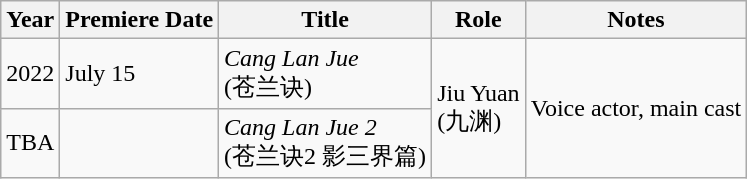<table class="wikitable">
<tr>
<th>Year</th>
<th>Premiere Date</th>
<th>Title</th>
<th>Role</th>
<th>Notes</th>
</tr>
<tr>
<td>2022</td>
<td>July 15</td>
<td><em>Cang Lan Jue</em><br>(苍兰诀)</td>
<td rowspan=2>Jiu Yuan<br>(九渊)</td>
<td rowspan=2>Voice actor, main cast</td>
</tr>
<tr>
<td>TBA</td>
<td></td>
<td><em>Cang Lan Jue 2</em><br>(苍兰诀2 影三界篇)</td>
</tr>
</table>
